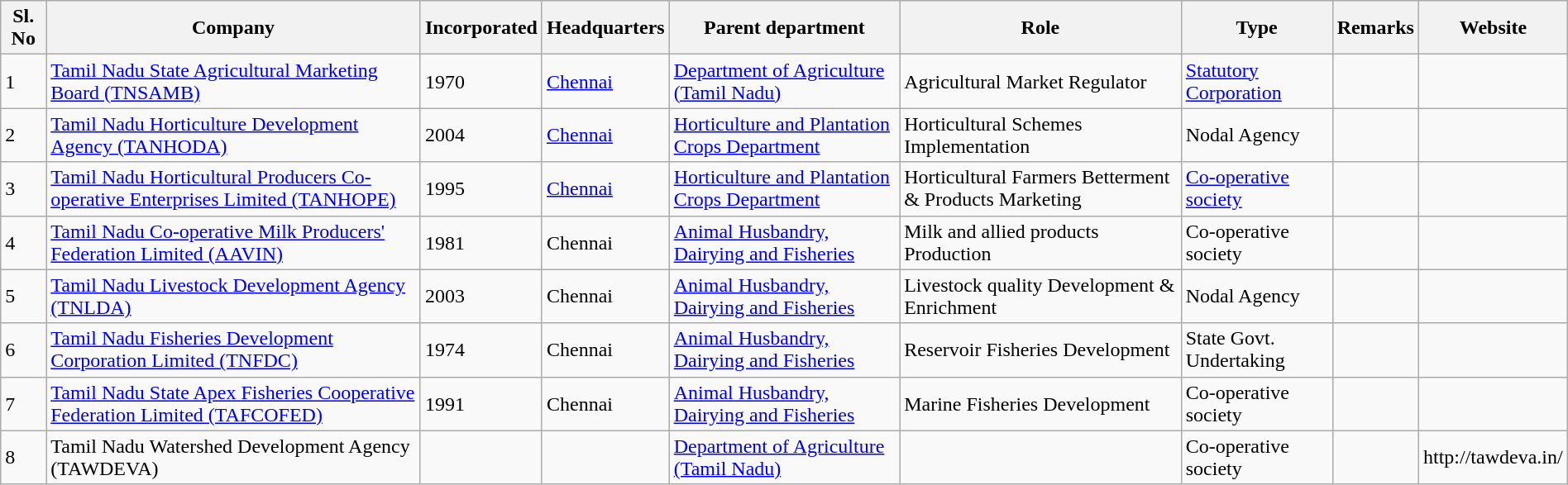<table class="sortable wikitable" style="margin: 1em auto 1em auto;">
<tr>
<th>Sl. No</th>
<th>Company</th>
<th>Incorporated</th>
<th>Headquarters</th>
<th>Parent department</th>
<th>Role</th>
<th>Type</th>
<th>Remarks</th>
<th>Website</th>
</tr>
<tr>
<td>1</td>
<td><a href='#'>Tamil Nadu State Agricultural Marketing Board (TNSAMB)</a></td>
<td>1970</td>
<td><a href='#'>Chennai</a></td>
<td><a href='#'>Department of Agriculture (Tamil Nadu)</a></td>
<td>Agricultural Market Regulator</td>
<td><a href='#'>Statutory Corporation</a></td>
<td></td>
<td></td>
</tr>
<tr>
<td>2</td>
<td><a href='#'>Tamil Nadu Horticulture Development Agency (TANHODA)</a></td>
<td>2004</td>
<td><a href='#'>Chennai</a></td>
<td><a href='#'>Horticulture and Plantation Crops Department</a></td>
<td>Horticultural Schemes Implementation</td>
<td>Nodal Agency</td>
<td></td>
<td></td>
</tr>
<tr>
<td>3</td>
<td><a href='#'>Tamil Nadu Horticultural Producers Co-operative Enterprises Limited (TANHOPE)</a></td>
<td>1995</td>
<td><a href='#'>Chennai</a></td>
<td><a href='#'>Horticulture and Plantation Crops Department</a></td>
<td>Horticultural Farmers Betterment & Products Marketing</td>
<td><a href='#'>Co-operative society</a></td>
<td></td>
<td></td>
</tr>
<tr>
<td>4</td>
<td><a href='#'>Tamil Nadu Co-operative Milk Producers' Federation Limited (AAVIN)</a></td>
<td>1981</td>
<td>Chennai</td>
<td><a href='#'>Animal Husbandry, Dairying and Fisheries</a></td>
<td>Milk and allied products Production</td>
<td>Co-operative society</td>
<td></td>
<td></td>
</tr>
<tr>
<td>5</td>
<td><a href='#'>Tamil Nadu Livestock Development Agency (TNLDA)</a></td>
<td>2003</td>
<td>Chennai</td>
<td><a href='#'>Animal Husbandry, Dairying and Fisheries</a></td>
<td>Livestock quality Development & Enrichment</td>
<td>Nodal Agency</td>
<td></td>
<td></td>
</tr>
<tr>
<td>6</td>
<td><a href='#'>Tamil Nadu Fisheries Development Corporation Limited (TNFDC)</a></td>
<td>1974</td>
<td>Chennai</td>
<td><a href='#'>Animal Husbandry, Dairying and Fisheries</a></td>
<td>Reservoir Fisheries Development</td>
<td>State Govt. Undertaking</td>
<td></td>
<td></td>
</tr>
<tr>
<td>7</td>
<td><a href='#'>Tamil Nadu State Apex Fisheries Cooperative Federation Limited (TAFCOFED)</a></td>
<td>1991</td>
<td>Chennai</td>
<td><a href='#'>Animal Husbandry, Dairying and Fisheries</a></td>
<td>Marine Fisheries Development</td>
<td>Co-operative society</td>
<td></td>
<td></td>
</tr>
<tr>
<td>8</td>
<td>Tamil Nadu Watershed Development Agency (TAWDEVA)</td>
<td></td>
<td></td>
<td><a href='#'>Department of Agriculture (Tamil Nadu)</a></td>
<td></td>
<td>Co-operative society</td>
<td></td>
<td>http://tawdeva.in/</td>
</tr>
</table>
